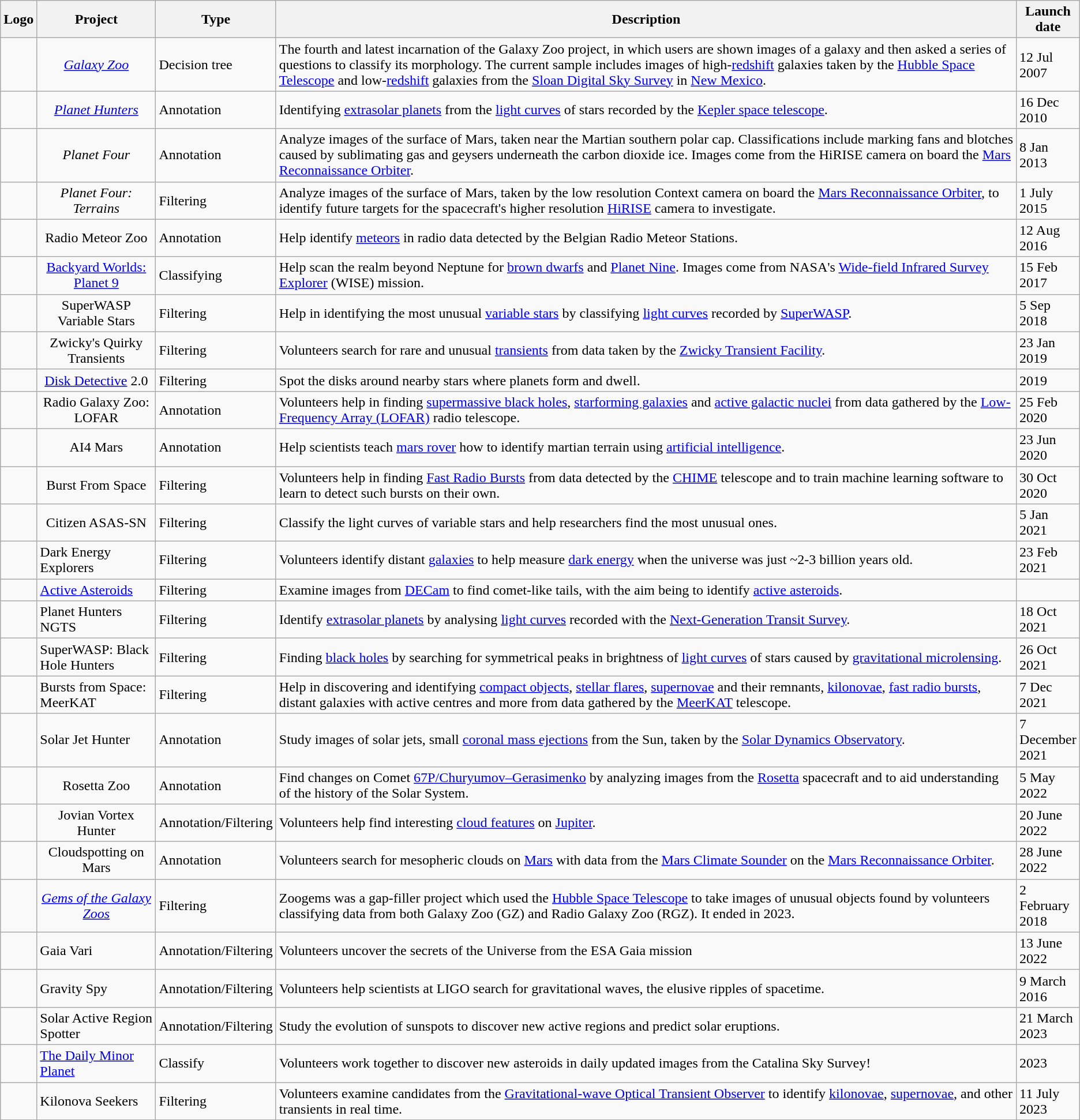<table class="wikitable sortable">
<tr>
<th scope="col">Logo</th>
<th scope="col" style="width:130px;">Project</th>
<th scope="col" style="width:80px;">Type</th>
<th scope="col" class="unsortable">Description</th>
<th scope="col" style="width:65px;">Launch date</th>
</tr>
<tr>
<td></td>
<td style="text-align: center;"><em><a href='#'>Galaxy Zoo</a></em></td>
<td>Decision tree</td>
<td>The fourth and latest incarnation of the Galaxy Zoo project, in which users are shown images of a galaxy and then asked a series of questions to classify its morphology.  The current sample includes images of high-<a href='#'>redshift</a> galaxies taken by the <a href='#'>Hubble Space Telescope</a> and low-<a href='#'>redshift</a> galaxies from the <a href='#'>Sloan Digital Sky Survey</a> in <a href='#'>New Mexico</a>.</td>
<td>12 Jul 2007</td>
</tr>
<tr>
<td></td>
<td style="text-align: center;"><em><a href='#'>Planet Hunters</a></em></td>
<td>Annotation</td>
<td>Identifying <a href='#'>extrasolar planets</a> from the <a href='#'>light curves</a> of stars recorded by the <a href='#'>Kepler space telescope</a>.</td>
<td>16 Dec 2010</td>
</tr>
<tr>
<td></td>
<td style="text-align: center;"><em>Planet Four</em></td>
<td>Annotation</td>
<td>Analyze images of the surface of Mars, taken near the Martian southern polar cap. Classifications include marking fans and blotches caused by sublimating gas and geysers underneath the carbon dioxide ice. Images come from the HiRISE camera on board the <a href='#'>Mars Reconnaissance Orbiter</a>.</td>
<td>8 Jan 2013</td>
</tr>
<tr>
<td></td>
<td style="text-align: center;"><em>Planet Four: Terrains</em></td>
<td>Filtering</td>
<td>Analyze images of the surface of Mars, taken by the low resolution Context camera on board the <a href='#'>Mars Reconnaissance Orbiter</a>, to identify future targets for the spacecraft's higher resolution <a href='#'>HiRISE</a> camera to investigate.</td>
<td>1 July 2015</td>
</tr>
<tr>
<td></td>
<td style="text-align: center;">Radio Meteor Zoo</td>
<td>Annotation</td>
<td>Help identify <a href='#'>meteors</a> in radio data detected by the Belgian Radio Meteor Stations.</td>
<td>12 Aug 2016</td>
</tr>
<tr>
<td></td>
<td style="text-align: center;"><a href='#'>Backyard Worlds: Planet 9</a></td>
<td>Classifying</td>
<td>Help scan the realm beyond Neptune for <a href='#'>brown dwarfs</a> and <a href='#'>Planet Nine</a>. Images come from NASA's <a href='#'>Wide-field Infrared Survey Explorer</a> (WISE) mission.</td>
<td>15 Feb 2017</td>
</tr>
<tr>
<td></td>
<td style="text-align: center;">SuperWASP Variable Stars</td>
<td>Filtering</td>
<td>Help in identifying the most unusual <a href='#'>variable stars</a> by classifying <a href='#'>light curves</a> recorded by <a href='#'>SuperWASP</a>.</td>
<td>5 Sep 2018</td>
</tr>
<tr>
<td></td>
<td style="text-align: center;">Zwicky's Quirky Transients</td>
<td>Filtering</td>
<td>Volunteers search for rare and unusual <a href='#'>transients</a> from data taken by the <a href='#'>Zwicky Transient Facility</a>.</td>
<td>23 Jan 2019</td>
</tr>
<tr>
<td></td>
<td style="text-align: center;"><a href='#'>Disk Detective</a> 2.0</td>
<td>Filtering</td>
<td>Spot the disks around nearby stars where planets form and dwell.</td>
<td>2019</td>
</tr>
<tr>
<td></td>
<td style="text-align: center;">Radio Galaxy Zoo: LOFAR</td>
<td>Annotation</td>
<td>Volunteers help in finding <a href='#'>supermassive black holes</a>, <a href='#'>starforming galaxies</a> and <a href='#'>active galactic nuclei</a> from data gathered by the <a href='#'>Low-Frequency Array (LOFAR)</a> radio telescope.</td>
<td>25 Feb 2020</td>
</tr>
<tr>
<td></td>
<td style="text-align: center;">AI4 Mars</td>
<td>Annotation</td>
<td>Help scientists teach <a href='#'>mars rover</a> how to identify martian terrain using <a href='#'>artificial intelligence</a>.</td>
<td>23 Jun 2020</td>
</tr>
<tr>
<td></td>
<td style="text-align: center;">Burst From Space</td>
<td>Filtering</td>
<td>Volunteers help in finding <a href='#'>Fast Radio Bursts</a> from data detected by the <a href='#'>CHIME</a> telescope and to train machine learning software to learn to detect such bursts on their own.</td>
<td>30 Oct 2020</td>
</tr>
<tr>
<td></td>
<td style="text-align: center;">Citizen ASAS-SN</td>
<td>Filtering</td>
<td>Classify the light curves of variable stars and help researchers find the most unusual ones.</td>
<td>5 Jan 2021</td>
</tr>
<tr>
<td></td>
<td>Dark Energy Explorers</td>
<td>Filtering</td>
<td>Volunteers identify distant <a href='#'>galaxies</a> to help measure <a href='#'>dark energy</a> when the universe was just ~2-3 billion years old.</td>
<td>23 Feb 2021</td>
</tr>
<tr>
<td></td>
<td><a href='#'>Active Asteroids</a></td>
<td>Filtering</td>
<td>Examine images from <a href='#'>DECam</a> to find comet-like tails, with the aim being to identify <a href='#'>active asteroids</a>.</td>
<td></td>
</tr>
<tr>
<td></td>
<td>Planet Hunters NGTS</td>
<td>Filtering</td>
<td>Identify <a href='#'>extrasolar planets</a> by analysing <a href='#'>light curves</a> recorded with the <a href='#'>Next-Generation Transit Survey</a>.</td>
<td>18 Oct 2021</td>
</tr>
<tr>
<td></td>
<td>SuperWASP: Black Hole Hunters</td>
<td>Filtering</td>
<td>Finding <a href='#'>black holes</a> by searching for symmetrical peaks in brightness of <a href='#'>light curves</a> of stars caused by <a href='#'>gravitational microlensing</a>.</td>
<td>26 Oct 2021</td>
</tr>
<tr>
<td></td>
<td>Bursts from Space: MeerKAT</td>
<td>Filtering</td>
<td>Help in discovering and identifying <a href='#'>compact objects</a>, <a href='#'>stellar flares</a>, <a href='#'>supernovae</a> and their remnants, <a href='#'>kilonovae</a>, <a href='#'>fast radio bursts</a>, distant galaxies with active centres and more from data gathered by the <a href='#'>MeerKAT</a> telescope.</td>
<td>7 Dec 2021</td>
</tr>
<tr>
<td></td>
<td>Solar Jet Hunter</td>
<td>Annotation</td>
<td>Study images of solar jets, small <a href='#'>coronal mass ejections</a> from the Sun, taken by the <a href='#'>Solar Dynamics Observatory</a>.</td>
<td>7 December 2021</td>
</tr>
<tr>
<td></td>
<td style="text-align: center;">Rosetta Zoo</td>
<td>Annotation</td>
<td>Find changes on Comet <a href='#'>67P/Churyumov–Gerasimenko</a> by analyzing images from the <a href='#'>Rosetta</a> spacecraft and to aid understanding of the history of the Solar System.</td>
<td>5 May 2022</td>
</tr>
<tr>
<td></td>
<td style="text-align: center;">Jovian Vortex Hunter</td>
<td>Annotation/Filtering</td>
<td>Volunteers help find interesting <a href='#'>cloud features</a> on <a href='#'>Jupiter</a>.</td>
<td>20 June 2022</td>
</tr>
<tr>
<td></td>
<td style="text-align: center;">Cloudspotting on Mars</td>
<td>Annotation</td>
<td>Volunteers search for mesopheric clouds on <a href='#'>Mars</a> with data from the <a href='#'>Mars Climate Sounder</a> on the <a href='#'>Mars Reconnaissance Orbiter</a>.</td>
<td>28 June 2022</td>
</tr>
<tr>
<td></td>
<td style="text-align: center;"><em><a href='#'>Gems of the Galaxy Zoos</a></em></td>
<td>Filtering</td>
<td>Zoogems was a gap-filler project which used the <a href='#'>Hubble Space Telescope</a> to take images of unusual objects found by volunteers classifying data from both Galaxy Zoo (GZ) and Radio Galaxy Zoo (RGZ). It ended in 2023.</td>
<td>2 February 2018</td>
</tr>
<tr>
<td></td>
<td>Gaia Vari</td>
<td>Annotation/Filtering</td>
<td>Volunteers uncover the secrets of the Universe from the ESA Gaia mission</td>
<td>13 June<br>2022</td>
</tr>
<tr>
<td></td>
<td>Gravity Spy</td>
<td>Annotation/Filtering</td>
<td>Volunteers help scientists at LIGO search for gravitational waves, the elusive ripples of spacetime.</td>
<td>9 March 2016</td>
</tr>
<tr>
<td></td>
<td>Solar Active Region Spotter</td>
<td>Annotation/Filtering</td>
<td>Study the evolution of sunspots to discover new active regions and predict solar eruptions.</td>
<td>21 March 2023</td>
</tr>
<tr>
<td></td>
<td><a href='#'>The Daily Minor Planet</a></td>
<td>Classify</td>
<td>Volunteers work together to discover new asteroids in daily updated images from the Catalina Sky Survey!</td>
<td>2023</td>
</tr>
<tr>
<td></td>
<td>Kilonova Seekers</td>
<td>Filtering</td>
<td>Volunteers examine candidates from the <a href='#'>Gravitational-wave Optical Transient Observer</a> to identify <a href='#'>kilonovae</a>, <a href='#'>supernovae</a>, and other transients in real time.</td>
<td>11 July 2023</td>
</tr>
</table>
